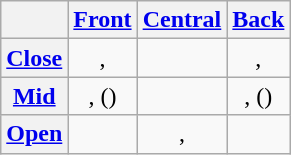<table class="wikitable" style=text-align:center>
<tr>
<th></th>
<th><a href='#'>Front</a></th>
<th><a href='#'>Central</a></th>
<th><a href='#'>Back</a></th>
</tr>
<tr>
<th><a href='#'>Close</a></th>
<td>, </td>
<td></td>
<td>, </td>
</tr>
<tr>
<th><a href='#'>Mid</a></th>
<td>, ()</td>
<td></td>
<td>, ()</td>
</tr>
<tr>
<th><a href='#'>Open</a></th>
<td></td>
<td>, </td>
<td></td>
</tr>
</table>
